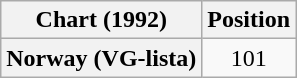<table class="wikitable plainrowheaders" style="text-align:center">
<tr>
<th>Chart (1992)</th>
<th>Position</th>
</tr>
<tr>
<th scope="row">Norway (VG-lista)</th>
<td>101</td>
</tr>
</table>
